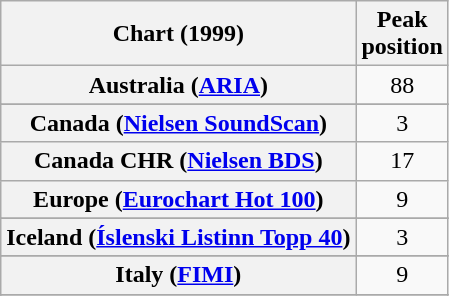<table class="wikitable sortable plainrowheaders" style="text-align:center">
<tr>
<th>Chart (1999)</th>
<th>Peak<br>position</th>
</tr>
<tr>
<th scope="row">Australia (<a href='#'>ARIA</a>)</th>
<td>88</td>
</tr>
<tr>
</tr>
<tr>
</tr>
<tr>
<th scope="row">Canada (<a href='#'>Nielsen SoundScan</a>)</th>
<td>3</td>
</tr>
<tr>
<th scope="row">Canada CHR (<a href='#'>Nielsen BDS</a>)</th>
<td style="text-align:center">17</td>
</tr>
<tr>
<th scope="row">Europe (<a href='#'>Eurochart Hot 100</a>)</th>
<td>9</td>
</tr>
<tr>
</tr>
<tr>
</tr>
<tr>
<th scope="row">Iceland (<a href='#'>Íslenski Listinn Topp 40</a>)</th>
<td>3</td>
</tr>
<tr>
</tr>
<tr>
<th scope="row">Italy (<a href='#'>FIMI</a>)</th>
<td>9</td>
</tr>
<tr>
</tr>
<tr>
</tr>
<tr>
</tr>
<tr>
</tr>
<tr>
</tr>
<tr>
</tr>
<tr>
</tr>
<tr>
</tr>
<tr>
</tr>
<tr>
</tr>
<tr>
</tr>
<tr>
</tr>
<tr>
</tr>
<tr>
</tr>
<tr>
</tr>
</table>
